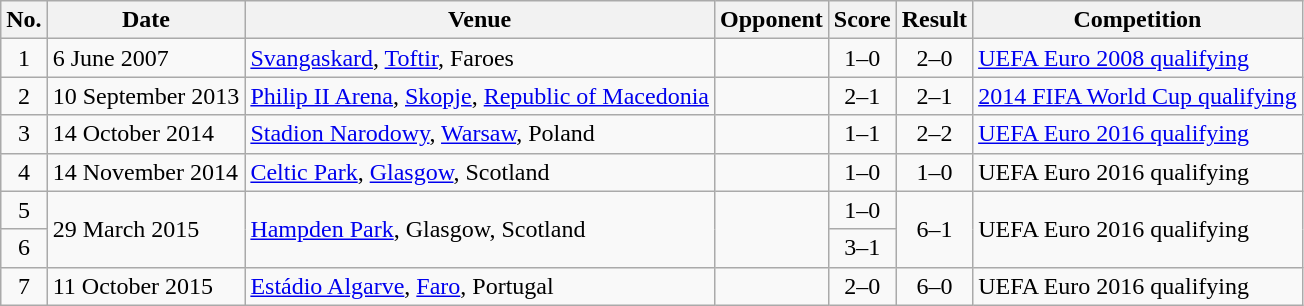<table class="wikitable sortable">
<tr>
<th scope="col">No.</th>
<th scope="col">Date</th>
<th scope="col">Venue</th>
<th scope="col">Opponent</th>
<th scope="col">Score</th>
<th scope="col">Result</th>
<th scope="col">Competition</th>
</tr>
<tr>
<td align="center">1</td>
<td>6 June 2007</td>
<td><a href='#'>Svangaskard</a>, <a href='#'>Toftir</a>, Faroes</td>
<td></td>
<td align="center">1–0</td>
<td align="center">2–0</td>
<td><a href='#'>UEFA Euro 2008 qualifying</a></td>
</tr>
<tr>
<td align="center">2</td>
<td>10 September 2013</td>
<td><a href='#'>Philip II Arena</a>, <a href='#'>Skopje</a>, <a href='#'>Republic of Macedonia</a></td>
<td></td>
<td align="center">2–1</td>
<td align="center">2–1</td>
<td><a href='#'>2014 FIFA World Cup qualifying</a></td>
</tr>
<tr>
<td align="center">3</td>
<td>14 October 2014</td>
<td><a href='#'>Stadion Narodowy</a>, <a href='#'>Warsaw</a>, Poland</td>
<td></td>
<td align="center">1–1</td>
<td align="center">2–2</td>
<td><a href='#'>UEFA Euro 2016 qualifying</a></td>
</tr>
<tr>
<td align="center">4</td>
<td>14 November 2014</td>
<td><a href='#'>Celtic Park</a>, <a href='#'>Glasgow</a>, Scotland</td>
<td></td>
<td align="center">1–0</td>
<td align="center">1–0</td>
<td>UEFA Euro 2016 qualifying</td>
</tr>
<tr>
<td align="center">5</td>
<td rowspan="2">29 March 2015</td>
<td rowspan="2"><a href='#'>Hampden Park</a>, Glasgow, Scotland</td>
<td rowspan="2"></td>
<td align="center">1–0</td>
<td rowspan="2" style="text-align:center">6–1</td>
<td rowspan="2">UEFA Euro 2016 qualifying</td>
</tr>
<tr>
<td align="center">6</td>
<td align="center">3–1</td>
</tr>
<tr>
<td align="center">7</td>
<td>11 October 2015</td>
<td><a href='#'>Estádio Algarve</a>, <a href='#'>Faro</a>, Portugal</td>
<td></td>
<td align="center">2–0</td>
<td align="center">6–0</td>
<td>UEFA Euro 2016 qualifying</td>
</tr>
</table>
